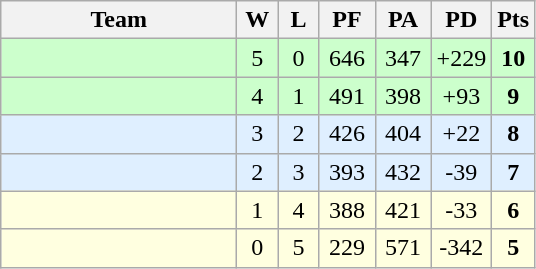<table class="wikitable" style="text-align:center;">
<tr>
<th width=150>Team</th>
<th width=20>W</th>
<th width=20>L</th>
<th width=30>PF</th>
<th width=30>PA</th>
<th width=30>PD</th>
<th width=20>Pts</th>
</tr>
<tr bgcolor=#ccffcc>
<td align="left"></td>
<td>5</td>
<td>0</td>
<td>646</td>
<td>347</td>
<td>+229</td>
<td><strong>10</strong></td>
</tr>
<tr bgcolor=#ccffcc>
<td align="left"></td>
<td>4</td>
<td>1</td>
<td>491</td>
<td>398</td>
<td>+93</td>
<td><strong>9</strong></td>
</tr>
<tr bgcolor=#dfefff>
<td align="left"></td>
<td>3</td>
<td>2</td>
<td>426</td>
<td>404</td>
<td>+22</td>
<td><strong>8</strong></td>
</tr>
<tr bgcolor=#dfefff>
<td align="left"></td>
<td>2</td>
<td>3</td>
<td>393</td>
<td>432</td>
<td>-39</td>
<td><strong>7</strong></td>
</tr>
<tr bgcolor=#ffffe0>
<td align="left"></td>
<td>1</td>
<td>4</td>
<td>388</td>
<td>421</td>
<td>-33</td>
<td><strong>6</strong></td>
</tr>
<tr bgcolor=#ffffe0>
<td align="left"></td>
<td>0</td>
<td>5</td>
<td>229</td>
<td>571</td>
<td>-342</td>
<td><strong>5</strong></td>
</tr>
</table>
